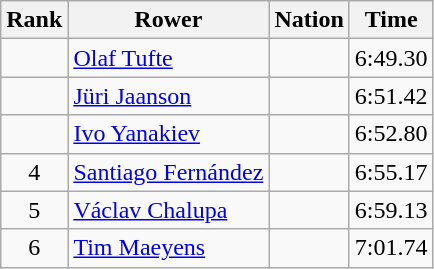<table class="wikitable sortable" style="text-align:center">
<tr>
<th>Rank</th>
<th>Rower</th>
<th>Nation</th>
<th>Time</th>
</tr>
<tr>
<td></td>
<td align=left><a href='#'>Olaf Tufte</a></td>
<td align=left></td>
<td>6:49.30</td>
</tr>
<tr>
<td></td>
<td align=left><a href='#'>Jüri Jaanson</a></td>
<td align=left></td>
<td>6:51.42</td>
</tr>
<tr>
<td></td>
<td align=left><a href='#'>Ivo Yanakiev</a></td>
<td align=left></td>
<td>6:52.80</td>
</tr>
<tr>
<td>4</td>
<td align=left><a href='#'>Santiago Fernández</a></td>
<td align=left></td>
<td>6:55.17</td>
</tr>
<tr>
<td>5</td>
<td align=left><a href='#'>Václav Chalupa</a></td>
<td align=left></td>
<td>6:59.13</td>
</tr>
<tr>
<td>6</td>
<td align=left><a href='#'>Tim Maeyens</a></td>
<td align=left></td>
<td>7:01.74</td>
</tr>
</table>
